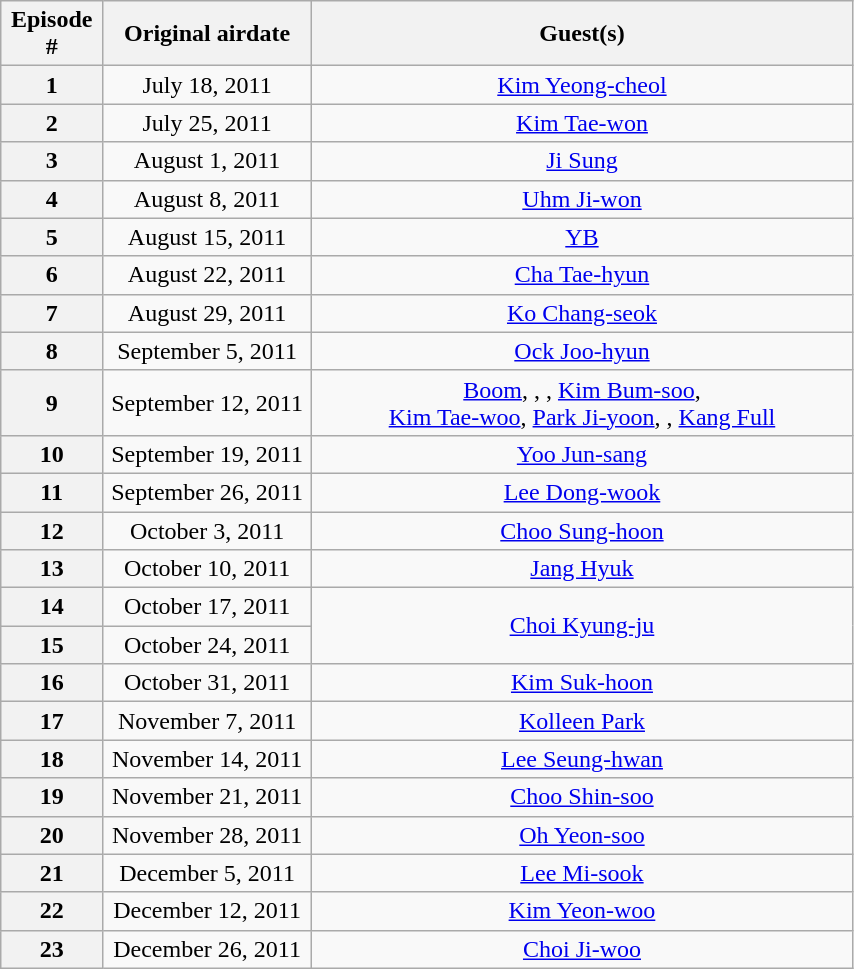<table class="wikitable" style="font-size:100%; text-align:center; width:45%;">
<tr>
<th width="1%">Episode #</th>
<th width="10%">Original airdate</th>
<th width="30%">Guest(s)</th>
</tr>
<tr>
<th>1</th>
<td>July 18, 2011</td>
<td><a href='#'>Kim Yeong-cheol</a></td>
</tr>
<tr>
<th>2</th>
<td>July 25, 2011</td>
<td><a href='#'>Kim Tae-won</a></td>
</tr>
<tr>
<th>3</th>
<td>August 1, 2011</td>
<td><a href='#'>Ji Sung</a></td>
</tr>
<tr>
<th>4</th>
<td>August 8, 2011</td>
<td><a href='#'>Uhm Ji-won</a></td>
</tr>
<tr>
<th>5</th>
<td>August 15, 2011</td>
<td><a href='#'>YB</a></td>
</tr>
<tr>
<th>6</th>
<td>August 22, 2011</td>
<td><a href='#'>Cha Tae-hyun</a></td>
</tr>
<tr>
<th>7</th>
<td>August 29, 2011</td>
<td><a href='#'>Ko Chang-seok</a></td>
</tr>
<tr>
<th>8</th>
<td>September 5, 2011</td>
<td><a href='#'>Ock Joo-hyun</a></td>
</tr>
<tr>
<th>9</th>
<td>September 12, 2011</td>
<td><a href='#'>Boom</a>, , , <a href='#'>Kim Bum-soo</a>,<br><a href='#'>Kim Tae-woo</a>, <a href='#'>Park Ji-yoon</a>, , <a href='#'>Kang Full</a></td>
</tr>
<tr>
<th>10</th>
<td>September 19, 2011</td>
<td><a href='#'>Yoo Jun-sang</a></td>
</tr>
<tr>
<th>11</th>
<td>September 26, 2011</td>
<td><a href='#'>Lee Dong-wook</a></td>
</tr>
<tr>
<th>12</th>
<td>October 3, 2011</td>
<td><a href='#'>Choo Sung-hoon</a></td>
</tr>
<tr>
<th>13</th>
<td>October 10, 2011</td>
<td><a href='#'>Jang Hyuk</a></td>
</tr>
<tr>
<th>14</th>
<td>October 17, 2011</td>
<td rowspan="2"><a href='#'>Choi Kyung-ju</a></td>
</tr>
<tr>
<th>15</th>
<td>October 24, 2011</td>
</tr>
<tr>
<th>16</th>
<td>October 31, 2011</td>
<td><a href='#'>Kim Suk-hoon</a></td>
</tr>
<tr>
<th>17</th>
<td>November 7, 2011</td>
<td><a href='#'>Kolleen Park</a></td>
</tr>
<tr>
<th>18</th>
<td>November 14, 2011</td>
<td><a href='#'>Lee Seung-hwan</a></td>
</tr>
<tr>
<th>19</th>
<td>November 21, 2011</td>
<td><a href='#'>Choo Shin-soo</a></td>
</tr>
<tr>
<th>20</th>
<td>November 28, 2011</td>
<td><a href='#'>Oh Yeon-soo</a></td>
</tr>
<tr>
<th>21</th>
<td>December 5, 2011</td>
<td><a href='#'>Lee Mi-sook</a></td>
</tr>
<tr>
<th>22</th>
<td>December 12, 2011</td>
<td><a href='#'>Kim Yeon-woo</a></td>
</tr>
<tr>
<th>23</th>
<td>December 26, 2011</td>
<td><a href='#'>Choi Ji-woo</a></td>
</tr>
</table>
